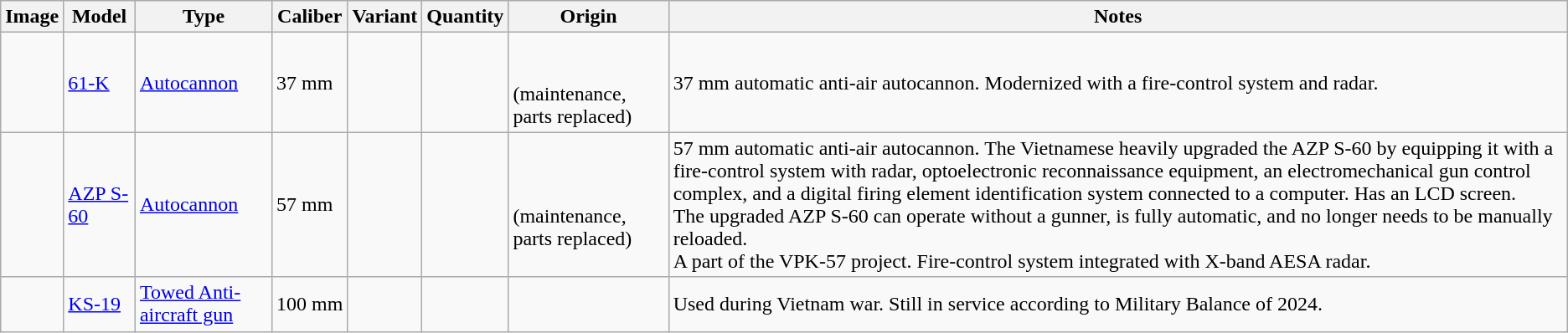<table class="wikitable">
<tr>
<th>Image</th>
<th>Model</th>
<th>Type</th>
<th>Caliber</th>
<th>Variant</th>
<th>Quantity</th>
<th>Origin</th>
<th>Notes</th>
</tr>
<tr>
<td></td>
<td><a href='#'>61-K</a></td>
<td><a href='#'>Autocannon</a></td>
<td>37 mm</td>
<td></td>
<td></td>
<td><br><br>(maintenance, parts replaced)</td>
<td>37 mm automatic anti-air autocannon. Modernized with a fire-control system and radar.</td>
</tr>
<tr>
<td></td>
<td><a href='#'>AZP S-60</a></td>
<td><a href='#'>Autocannon</a></td>
<td>57 mm</td>
<td></td>
<td></td>
<td> <br><br>(maintenance, parts replaced)</td>
<td>57 mm automatic anti-air autocannon. The Vietnamese heavily upgraded the AZP S-60 by equipping it with a fire-control system with radar, optoelectronic reconnaissance equipment, an electromechanical gun control complex, and a digital firing element identification system connected to a computer. Has an LCD screen.<br>The upgraded AZP S-60 can operate without a gunner, is fully automatic, and no longer needs to be manually reloaded.<br>A part of the VPK-57 project. Fire-control system integrated with X-band AESA radar.</td>
</tr>
<tr>
<td></td>
<td><a href='#'>KS-19</a></td>
<td><a href='#'>Towed Anti-aircraft gun</a></td>
<td>100 mm</td>
<td></td>
<td></td>
<td></td>
<td>Used during Vietnam war. Still in service according to Military Balance of 2024.</td>
</tr>
</table>
